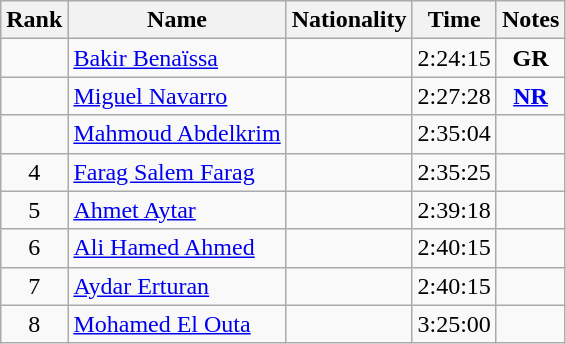<table class="wikitable sortable" style="text-align:center">
<tr>
<th>Rank</th>
<th>Name</th>
<th>Nationality</th>
<th>Time</th>
<th>Notes</th>
</tr>
<tr>
<td></td>
<td align=left><a href='#'>Bakir Benaïssa</a></td>
<td align=left></td>
<td>2:24:15</td>
<td><strong>GR</strong></td>
</tr>
<tr>
<td></td>
<td align=left><a href='#'>Miguel Navarro</a></td>
<td align=left></td>
<td>2:27:28</td>
<td><strong><a href='#'>NR</a></strong></td>
</tr>
<tr>
<td></td>
<td align=left><a href='#'>Mahmoud Abdelkrim</a></td>
<td align=left></td>
<td>2:35:04</td>
<td></td>
</tr>
<tr>
<td>4</td>
<td align=left><a href='#'>Farag Salem Farag</a></td>
<td align=left></td>
<td>2:35:25</td>
<td></td>
</tr>
<tr>
<td>5</td>
<td align=left><a href='#'>Ahmet Aytar</a></td>
<td align=left></td>
<td>2:39:18</td>
<td></td>
</tr>
<tr>
<td>6</td>
<td align=left><a href='#'>Ali Hamed Ahmed</a></td>
<td align=left></td>
<td>2:40:15</td>
<td></td>
</tr>
<tr>
<td>7</td>
<td align=left><a href='#'>Aydar Erturan</a></td>
<td align=left></td>
<td>2:40:15</td>
<td></td>
</tr>
<tr>
<td>8</td>
<td align=left><a href='#'>Mohamed El Outa</a></td>
<td align=left></td>
<td>3:25:00</td>
<td></td>
</tr>
</table>
